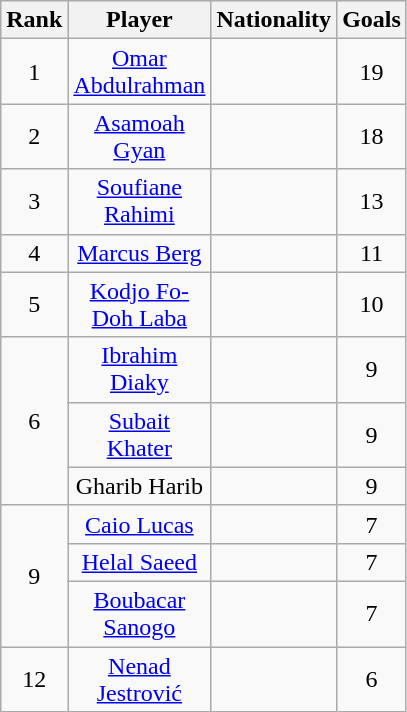<table class="wikitable sortable" style=text-align:center;width:20%>
<tr>
<th>Rank</th>
<th>Player</th>
<th>Nationality</th>
<th>Goals</th>
</tr>
<tr>
<td>1</td>
<td><a href='#'>Omar Abdulrahman</a></td>
<td></td>
<td>19</td>
</tr>
<tr>
<td>2</td>
<td><a href='#'>Asamoah Gyan</a></td>
<td></td>
<td>18</td>
</tr>
<tr>
<td>3</td>
<td><a href='#'>Soufiane Rahimi</a></td>
<td></td>
<td>13</td>
</tr>
<tr>
<td>4</td>
<td><a href='#'>Marcus Berg</a></td>
<td></td>
<td>11</td>
</tr>
<tr>
<td>5</td>
<td><a href='#'>Kodjo Fo-Doh Laba</a></td>
<td></td>
<td>10</td>
</tr>
<tr>
<td rowspan="3">6</td>
<td><a href='#'>Ibrahim Diaky</a></td>
<td></td>
<td>9</td>
</tr>
<tr>
<td><a href='#'>Subait Khater</a></td>
<td></td>
<td>9</td>
</tr>
<tr>
<td>Gharib Harib</td>
<td></td>
<td>9</td>
</tr>
<tr>
<td rowspan="3">9</td>
<td><a href='#'>Caio Lucas</a></td>
<td></td>
<td>7</td>
</tr>
<tr>
<td><a href='#'>Helal Saeed</a></td>
<td></td>
<td>7</td>
</tr>
<tr>
<td><a href='#'>Boubacar Sanogo</a></td>
<td></td>
<td>7</td>
</tr>
<tr>
<td>12</td>
<td><a href='#'>Nenad Jestrović</a></td>
<td></td>
<td>6</td>
</tr>
</table>
